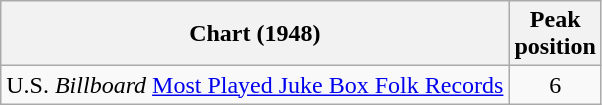<table class="wikitable sortable">
<tr>
<th>Chart (1948)</th>
<th>Peak<br>position</th>
</tr>
<tr>
<td align="left">U.S. <em>Billboard</em> <a href='#'>Most Played Juke Box Folk Records</a></td>
<td align="center">6</td>
</tr>
</table>
